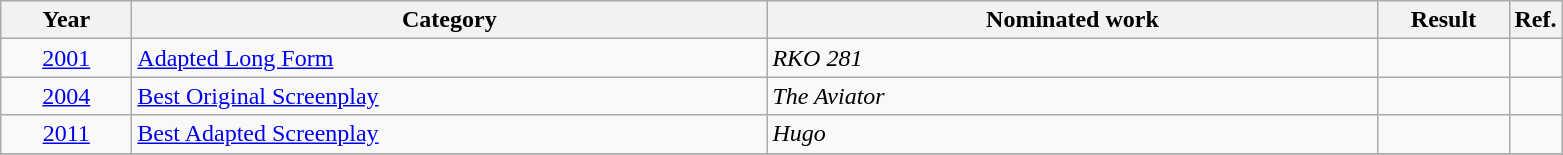<table class=wikitable>
<tr>
<th scope="col" style="width:5em;">Year</th>
<th scope="col" style="width:26em;">Category</th>
<th scope="col" style="width:25em;">Nominated work</th>
<th scope="col" style="width:5em;">Result</th>
<th>Ref.</th>
</tr>
<tr>
<td style="text-align:center;"><a href='#'>2001</a></td>
<td><a href='#'>Adapted Long Form</a></td>
<td><em>RKO 281</em></td>
<td></td>
<td></td>
</tr>
<tr>
<td style="text-align:center;"><a href='#'>2004</a></td>
<td><a href='#'>Best Original Screenplay</a></td>
<td><em>The Aviator</em></td>
<td></td>
<td></td>
</tr>
<tr>
<td style="text-align:center;"><a href='#'>2011</a></td>
<td><a href='#'>Best Adapted Screenplay</a></td>
<td><em>Hugo</em></td>
<td></td>
<td></td>
</tr>
<tr>
</tr>
</table>
